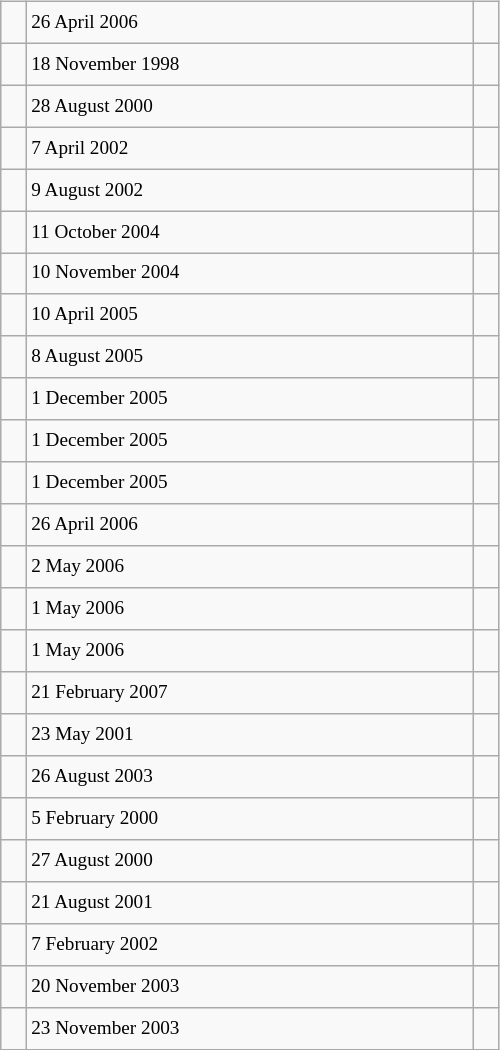<table class="wikitable" style="font-size: 80%; float: left; width: 26em; margin-right: 1em; height: 700px">
<tr>
<td></td>
<td>26 April 2006</td>
<td></td>
</tr>
<tr>
<td></td>
<td>18 November 1998</td>
<td></td>
</tr>
<tr>
<td></td>
<td>28 August 2000</td>
<td></td>
</tr>
<tr>
<td></td>
<td>7 April 2002</td>
<td></td>
</tr>
<tr>
<td></td>
<td>9 August 2002</td>
<td></td>
</tr>
<tr>
<td></td>
<td>11 October 2004</td>
<td></td>
</tr>
<tr>
<td></td>
<td>10 November 2004</td>
<td></td>
</tr>
<tr>
<td></td>
<td>10 April 2005</td>
<td></td>
</tr>
<tr>
<td></td>
<td>8 August 2005</td>
<td></td>
</tr>
<tr>
<td></td>
<td>1 December 2005</td>
<td></td>
</tr>
<tr>
<td></td>
<td>1 December 2005</td>
<td></td>
</tr>
<tr>
<td></td>
<td>1 December 2005</td>
<td></td>
</tr>
<tr>
<td></td>
<td>26 April 2006</td>
<td></td>
</tr>
<tr>
<td></td>
<td>2 May 2006</td>
<td></td>
</tr>
<tr>
<td></td>
<td>1 May 2006</td>
<td></td>
</tr>
<tr>
<td></td>
<td>1 May 2006</td>
<td></td>
</tr>
<tr>
<td></td>
<td>21 February 2007</td>
<td></td>
</tr>
<tr>
<td></td>
<td>23 May 2001</td>
<td></td>
</tr>
<tr>
<td></td>
<td>26 August 2003</td>
<td></td>
</tr>
<tr>
<td></td>
<td>5 February 2000</td>
<td></td>
</tr>
<tr>
<td></td>
<td>27 August 2000</td>
<td></td>
</tr>
<tr>
<td><strong></strong></td>
<td>21 August 2001</td>
<td></td>
</tr>
<tr>
<td></td>
<td>7 February 2002</td>
<td></td>
</tr>
<tr>
<td></td>
<td>20 November 2003</td>
<td></td>
</tr>
<tr>
<td></td>
<td>23 November 2003</td>
<td></td>
</tr>
</table>
